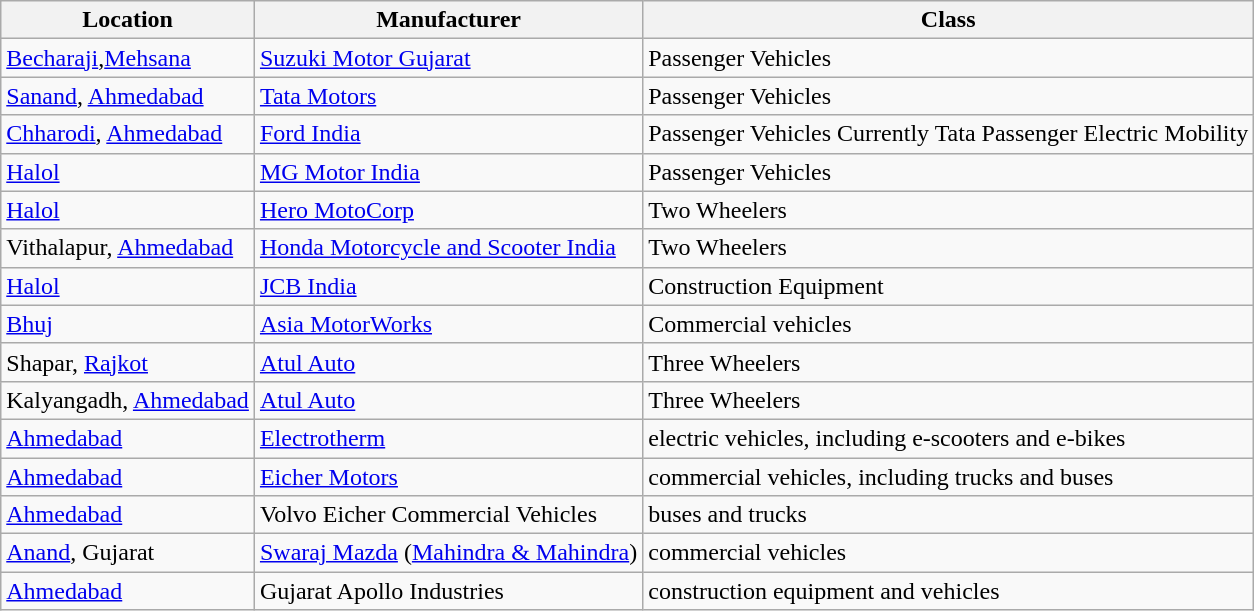<table class="wikitable sortable" border="1">
<tr>
<th>Location</th>
<th>Manufacturer</th>
<th>Class</th>
</tr>
<tr>
<td><a href='#'>Becharaji</a>,<a href='#'>Mehsana</a></td>
<td><a href='#'>Suzuki Motor Gujarat</a></td>
<td>Passenger Vehicles</td>
</tr>
<tr>
<td><a href='#'>Sanand</a>, <a href='#'>Ahmedabad</a></td>
<td><a href='#'>Tata Motors</a></td>
<td>Passenger Vehicles</td>
</tr>
<tr>
<td><a href='#'>Chharodi</a>, <a href='#'>Ahmedabad</a></td>
<td><a href='#'>Ford India</a></td>
<td>Passenger Vehicles Currently Tata Passenger Electric Mobility</td>
</tr>
<tr>
<td><a href='#'>Halol</a></td>
<td><a href='#'>MG Motor India</a></td>
<td>Passenger Vehicles</td>
</tr>
<tr>
<td><a href='#'>Halol</a></td>
<td><a href='#'>Hero MotoCorp</a></td>
<td>Two Wheelers</td>
</tr>
<tr>
<td>Vithalapur, <a href='#'>Ahmedabad</a></td>
<td><a href='#'>Honda Motorcycle and Scooter India</a></td>
<td>Two Wheelers</td>
</tr>
<tr>
<td><a href='#'>Halol</a></td>
<td><a href='#'>JCB India</a></td>
<td>Construction Equipment</td>
</tr>
<tr>
<td><a href='#'>Bhuj</a></td>
<td><a href='#'>Asia MotorWorks</a></td>
<td>Commercial vehicles</td>
</tr>
<tr>
<td>Shapar, <a href='#'>Rajkot</a></td>
<td><a href='#'>Atul Auto</a></td>
<td>Three Wheelers</td>
</tr>
<tr>
<td>Kalyangadh, <a href='#'>Ahmedabad</a></td>
<td><a href='#'>Atul Auto</a></td>
<td>Three Wheelers</td>
</tr>
<tr>
<td><a href='#'>Ahmedabad</a></td>
<td><a href='#'>Electrotherm</a></td>
<td>electric vehicles, including e-scooters and e-bikes</td>
</tr>
<tr>
<td><a href='#'>Ahmedabad</a></td>
<td><a href='#'>Eicher Motors</a></td>
<td>commercial vehicles, including trucks and buses</td>
</tr>
<tr>
<td><a href='#'>Ahmedabad</a></td>
<td>Volvo Eicher Commercial Vehicles</td>
<td>buses and trucks</td>
</tr>
<tr>
<td><a href='#'>Anand</a>, Gujarat</td>
<td><a href='#'>Swaraj Mazda</a> (<a href='#'>Mahindra & Mahindra</a>)</td>
<td>commercial vehicles</td>
</tr>
<tr>
<td><a href='#'>Ahmedabad</a></td>
<td>Gujarat Apollo Industries</td>
<td>construction equipment and vehicles</td>
</tr>
</table>
